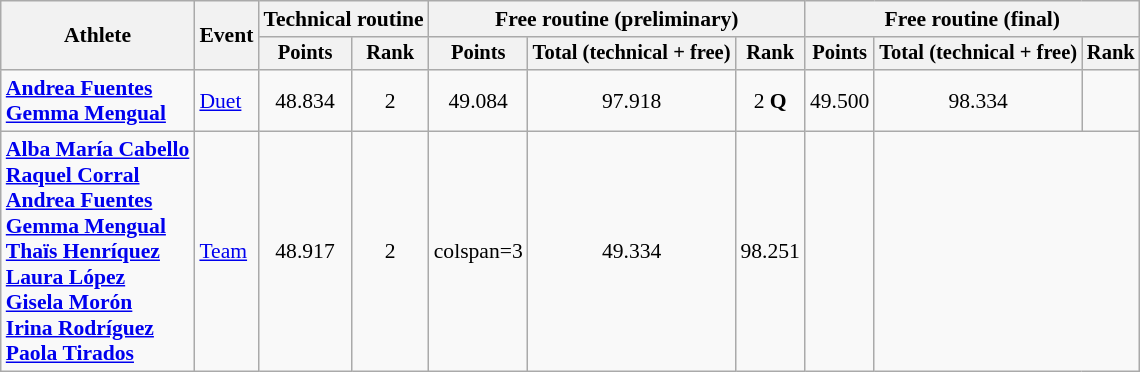<table class="wikitable" style="font-size:90%">
<tr>
<th rowspan="2">Athlete</th>
<th rowspan="2">Event</th>
<th colspan=2>Technical routine</th>
<th colspan=3>Free routine (preliminary)</th>
<th colspan=3>Free routine (final)</th>
</tr>
<tr style="font-size:95%">
<th>Points</th>
<th>Rank</th>
<th>Points</th>
<th>Total (technical + free)</th>
<th>Rank</th>
<th>Points</th>
<th>Total (technical + free)</th>
<th>Rank</th>
</tr>
<tr align=center>
<td align=left><strong><a href='#'>Andrea Fuentes</a></strong><br><strong><a href='#'>Gemma Mengual</a></strong></td>
<td align=left><a href='#'>Duet</a></td>
<td>48.834</td>
<td>2</td>
<td>49.084</td>
<td>97.918</td>
<td>2 <strong>Q</strong></td>
<td>49.500</td>
<td>98.334</td>
<td></td>
</tr>
<tr align=center>
<td align=left><strong><a href='#'>Alba María Cabello</a><br><a href='#'>Raquel Corral</a><br><a href='#'>Andrea Fuentes</a><br><a href='#'>Gemma Mengual</a><br><a href='#'>Thaïs Henríquez</a><br><a href='#'>Laura López</a><br><a href='#'>Gisela Morón</a><br><a href='#'>Irina Rodríguez</a><br><a href='#'>Paola Tirados</a></strong></td>
<td align=left><a href='#'>Team</a></td>
<td>48.917</td>
<td>2</td>
<td>colspan=3 </td>
<td>49.334</td>
<td>98.251</td>
<td></td>
</tr>
</table>
